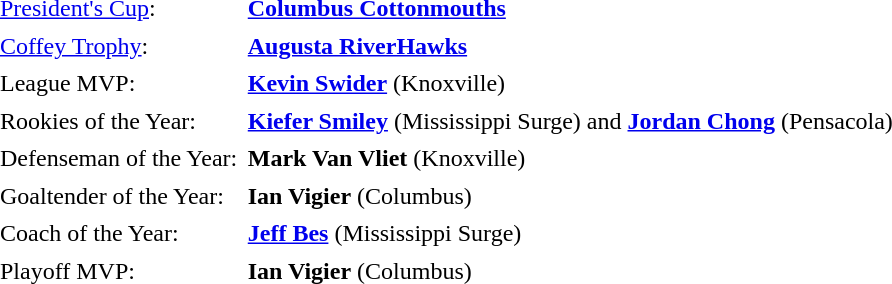<table cellpadding="3" cellspacing="1">
<tr>
<td><a href='#'>President's Cup</a>:</td>
<td><strong><a href='#'>Columbus Cottonmouths</a></strong></td>
</tr>
<tr>
<td><a href='#'>Coffey Trophy</a>:</td>
<td><strong><a href='#'>Augusta RiverHawks</a></strong></td>
</tr>
<tr>
<td>League MVP:</td>
<td><strong><a href='#'>Kevin Swider</a></strong> (Knoxville)</td>
</tr>
<tr>
<td>Rookies of the Year:</td>
<td><strong><a href='#'>Kiefer Smiley</a></strong> (Mississippi Surge) and <strong><a href='#'>Jordan Chong</a></strong> (Pensacola)</td>
</tr>
<tr>
<td>Defenseman of the Year:</td>
<td><strong>Mark Van Vliet</strong> (Knoxville)</td>
</tr>
<tr>
<td>Goaltender of the Year:</td>
<td><strong>Ian Vigier</strong> (Columbus)</td>
</tr>
<tr>
<td>Coach of the Year:</td>
<td><strong><a href='#'>Jeff Bes</a></strong> (Mississippi Surge)</td>
</tr>
<tr>
<td>Playoff MVP:</td>
<td><strong>Ian Vigier</strong> (Columbus)</td>
</tr>
</table>
